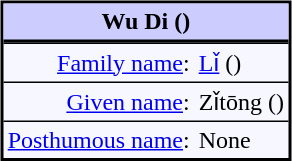<table cellpadding=3px cellspacing=0px bgcolor=#f7f8ff style="float:right; border:2px solid; margin:5px;">
<tr>
<th align=center style="background:#ccf; border-bottom:2px solid" colspan=2><strong>Wu Di</strong> ()</th>
</tr>
<tr>
<td align=right style="border-top:1px solid"><a href='#'>Family name</a>:</td>
<td style="border-top:1px solid"><a href='#'>Lǐ</a> ()</td>
</tr>
<tr>
<td align=right style="border-top:1px solid"><a href='#'>Given name</a>:</td>
<td style="border-top:1px solid">Zǐtōng ()</td>
</tr>
<tr>
<td align=right style="border-top:1px solid"><a href='#'>Posthumous name</a>:</td>
<td style="border-top:1px solid">None</td>
</tr>
</table>
